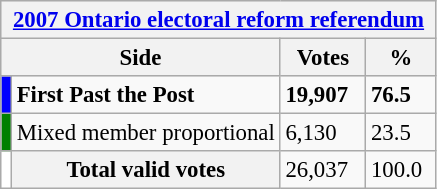<table class="wikitable" style="font-size: 95%; clear:both">
<tr style="background-color:#E9E9E9">
<th colspan=4><a href='#'>2007 Ontario electoral reform referendum</a></th>
</tr>
<tr style="background-color:#E9E9E9">
<th colspan=2 style="width: 130px">Side</th>
<th style="width: 50px">Votes</th>
<th style="width: 40px">%</th>
</tr>
<tr>
<td bgcolor="blue"></td>
<td><strong>First Past the Post</strong></td>
<td><strong>19,907</strong></td>
<td><strong>76.5</strong></td>
</tr>
<tr>
<td bgcolor="green"></td>
<td>Mixed member proportional</td>
<td>6,130</td>
<td>23.5</td>
</tr>
<tr>
<td bgcolor="white"></td>
<th>Total valid votes</th>
<td>26,037</td>
<td>100.0</td>
</tr>
</table>
